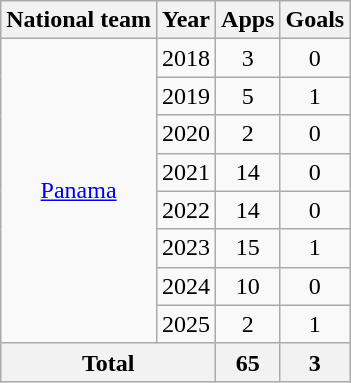<table class="wikitable" style="text-align:center">
<tr>
<th>National team</th>
<th>Year</th>
<th>Apps</th>
<th>Goals</th>
</tr>
<tr>
<td rowspan=8><a href='#'>Panama</a></td>
<td>2018</td>
<td>3</td>
<td>0</td>
</tr>
<tr>
<td>2019</td>
<td>5</td>
<td>1</td>
</tr>
<tr>
<td>2020</td>
<td>2</td>
<td>0</td>
</tr>
<tr>
<td>2021</td>
<td>14</td>
<td>0</td>
</tr>
<tr>
<td>2022</td>
<td>14</td>
<td>0</td>
</tr>
<tr>
<td>2023</td>
<td>15</td>
<td>1</td>
</tr>
<tr>
<td>2024</td>
<td>10</td>
<td>0</td>
</tr>
<tr>
<td>2025</td>
<td>2</td>
<td>1</td>
</tr>
<tr>
<th colspan=2>Total</th>
<th>65</th>
<th>3</th>
</tr>
</table>
